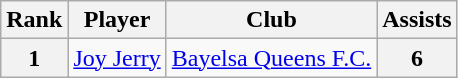<table class="wikitable" style="text-align: left;">
<tr>
<th>Rank</th>
<th>Player</th>
<th>Club</th>
<th>Assists</th>
</tr>
<tr>
<th>1</th>
<td> <a href='#'>Joy Jerry</a></td>
<td><a href='#'>Bayelsa Queens F.C.</a></td>
<th>6</th>
</tr>
</table>
